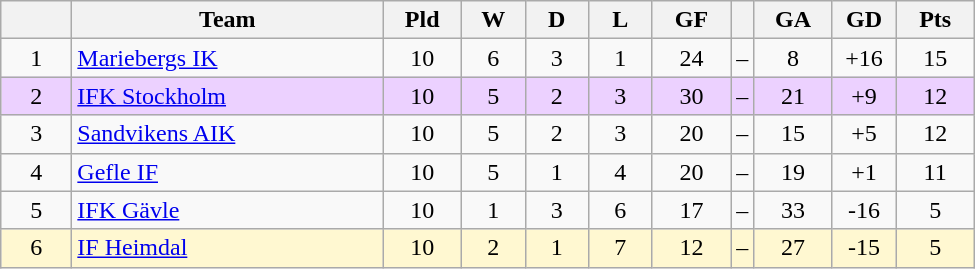<table class="wikitable" style="text-align: center;">
<tr>
<th style="width: 40px;"></th>
<th style="width: 200px;">Team</th>
<th style="width: 45px;">Pld</th>
<th style="width: 35px;">W</th>
<th style="width: 35px;">D</th>
<th style="width: 35px;">L</th>
<th style="width: 45px;">GF</th>
<th></th>
<th style="width: 45px;">GA</th>
<th style="width: 35px;">GD</th>
<th style="width: 45px;">Pts</th>
</tr>
<tr>
<td>1</td>
<td style="text-align: left;"><a href='#'>Mariebergs IK</a></td>
<td>10</td>
<td>6</td>
<td>3</td>
<td>1</td>
<td>24</td>
<td>–</td>
<td>8</td>
<td>+16</td>
<td>15</td>
</tr>
<tr style="background: #ecd1ff">
<td>2</td>
<td style="text-align: left;"><a href='#'>IFK Stockholm</a></td>
<td>10</td>
<td>5</td>
<td>2</td>
<td>3</td>
<td>30</td>
<td>–</td>
<td>21</td>
<td>+9</td>
<td>12</td>
</tr>
<tr>
<td>3</td>
<td style="text-align: left;"><a href='#'>Sandvikens AIK</a></td>
<td>10</td>
<td>5</td>
<td>2</td>
<td>3</td>
<td>20</td>
<td>–</td>
<td>15</td>
<td>+5</td>
<td>12</td>
</tr>
<tr>
<td>4</td>
<td style="text-align: left;"><a href='#'>Gefle IF</a></td>
<td>10</td>
<td>5</td>
<td>1</td>
<td>4</td>
<td>20</td>
<td>–</td>
<td>19</td>
<td>+1</td>
<td>11</td>
</tr>
<tr>
<td>5</td>
<td style="text-align: left;"><a href='#'>IFK Gävle</a></td>
<td>10</td>
<td>1</td>
<td>3</td>
<td>6</td>
<td>17</td>
<td>–</td>
<td>33</td>
<td>-16</td>
<td>5</td>
</tr>
<tr style="background: #fff8d1">
<td>6</td>
<td style="text-align: left;"><a href='#'>IF Heimdal</a></td>
<td>10</td>
<td>2</td>
<td>1</td>
<td>7</td>
<td>12</td>
<td>–</td>
<td>27</td>
<td>-15</td>
<td>5</td>
</tr>
</table>
